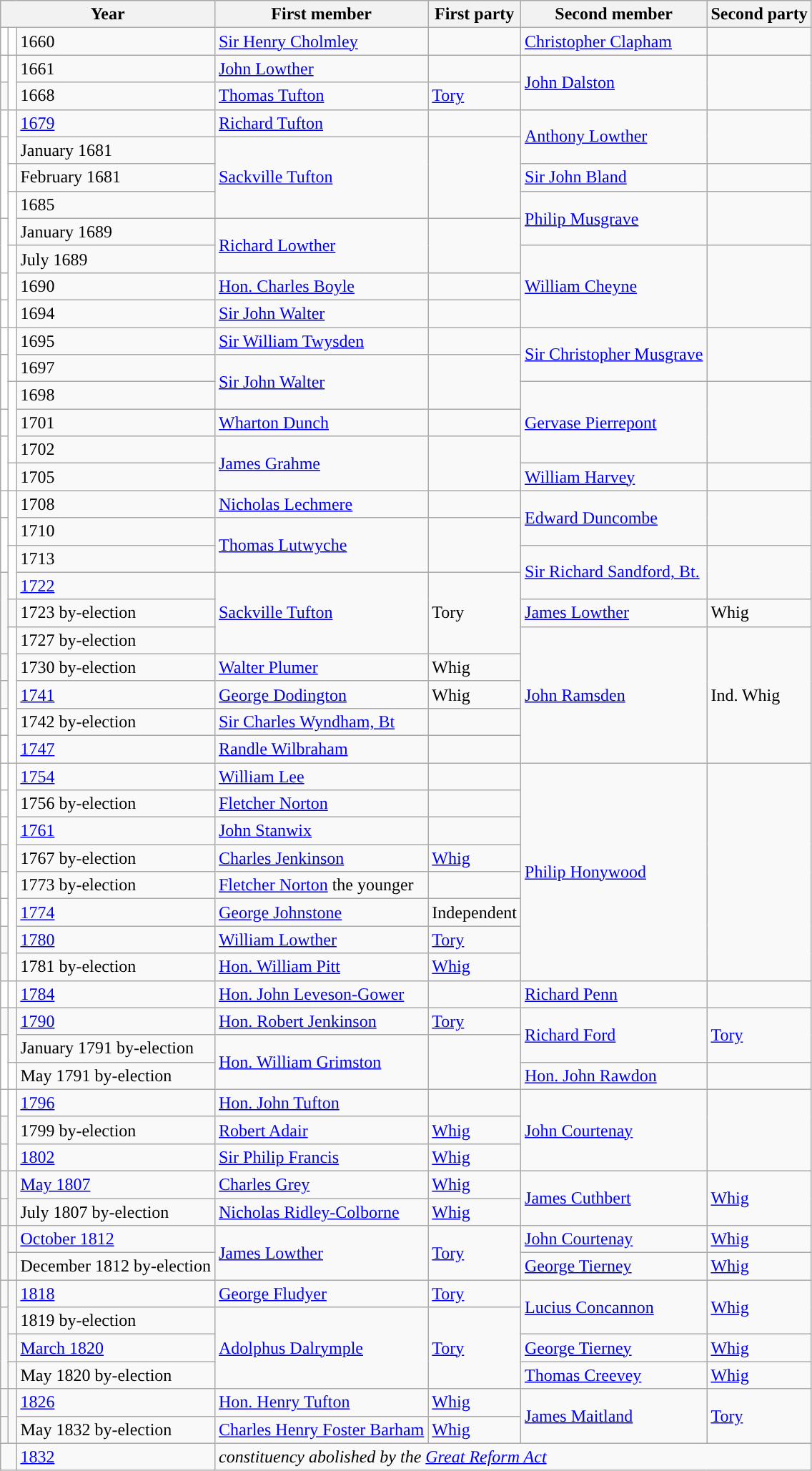<table class="wikitable">
<tr>
<th colspan="3">Year</th>
<th>First member</th>
<th>First party</th>
<th>Second member</th>
<th>Second party</th>
</tr>
<tr>
<td style="color:inherit;background-color: white"></td>
<td style="color:inherit;background-color: white"></td>
<td>1660</td>
<td><a href='#'>Sir Henry Cholmley</a></td>
<td></td>
<td><a href='#'>Christopher Clapham</a></td>
<td></td>
</tr>
<tr>
<td style="color:inherit;background-color: white"></td>
<td rowspan="2" style="color:inherit;background-color: white"></td>
<td>1661</td>
<td><a href='#'>John Lowther</a></td>
<td></td>
<td rowspan="2"><a href='#'>John Dalston</a></td>
<td rowspan="2"></td>
</tr>
<tr>
<td style="color:inherit;background-color: "></td>
<td>1668</td>
<td><a href='#'>Thomas Tufton</a></td>
<td><a href='#'>Tory</a></td>
</tr>
<tr>
<td style="color:inherit;background-color: white"></td>
<td rowspan="2" style="color:inherit;background-color: white"></td>
<td><a href='#'>1679</a></td>
<td><a href='#'>Richard Tufton</a></td>
<td></td>
<td rowspan="2"><a href='#'>Anthony Lowther</a></td>
<td rowspan="2"></td>
</tr>
<tr>
<td rowspan="3" style="color:inherit;background-color: white"></td>
<td>January 1681</td>
<td rowspan="3"><a href='#'>Sackville Tufton</a></td>
<td rowspan="3"></td>
</tr>
<tr>
<td style="color:inherit;background-color: white"></td>
<td>February 1681</td>
<td><a href='#'>Sir John Bland</a></td>
<td></td>
</tr>
<tr>
<td rowspan="2" style="color:inherit;background-color: white"></td>
<td>1685</td>
<td rowspan="2"><a href='#'>Philip Musgrave</a></td>
<td rowspan="2"></td>
</tr>
<tr>
<td rowspan="2" style="color:inherit;background-color: white"></td>
<td>January 1689</td>
<td rowspan="2"><a href='#'>Richard Lowther</a></td>
<td rowspan="2"></td>
</tr>
<tr>
<td rowspan="3" style="color:inherit;background-color: white"></td>
<td>July 1689</td>
<td rowspan="3"><a href='#'>William Cheyne</a></td>
<td rowspan="3"></td>
</tr>
<tr>
<td style="color:inherit;background-color: white"></td>
<td>1690</td>
<td><a href='#'>Hon. Charles Boyle</a></td>
<td></td>
</tr>
<tr>
<td style="color:inherit;background-color: white"></td>
<td>1694</td>
<td><a href='#'>Sir John Walter</a></td>
<td></td>
</tr>
<tr>
<td style="color:inherit;background-color: white"></td>
<td rowspan="2" style="color:inherit;background-color: white"></td>
<td>1695</td>
<td><a href='#'>Sir William Twysden</a></td>
<td></td>
<td rowspan="2"><a href='#'>Sir Christopher Musgrave</a></td>
<td rowspan="2"></td>
</tr>
<tr>
<td rowspan="2" style="color:inherit;background-color: white"></td>
<td>1697</td>
<td rowspan="2"><a href='#'>Sir John Walter</a></td>
<td rowspan="2"></td>
</tr>
<tr>
<td rowspan="3" style="color:inherit;background-color: white"></td>
<td>1698</td>
<td rowspan="3"><a href='#'>Gervase Pierrepont</a></td>
<td rowspan="3"></td>
</tr>
<tr>
<td style="color:inherit;background-color: white"></td>
<td>1701</td>
<td><a href='#'>Wharton Dunch</a></td>
<td></td>
</tr>
<tr>
<td rowspan="2" style="color:inherit;background-color: white"></td>
<td>1702</td>
<td rowspan="2"><a href='#'>James Grahme</a></td>
<td rowspan="2"></td>
</tr>
<tr>
<td style="color:inherit;background-color: white"></td>
<td>1705</td>
<td><a href='#'>William Harvey</a></td>
<td></td>
</tr>
<tr>
<td style="color:inherit;background-color: white"></td>
<td rowspan="2" style="color:inherit;background-color: white"></td>
<td>1708</td>
<td><a href='#'>Nicholas Lechmere</a></td>
<td></td>
<td rowspan="2"><a href='#'>Edward Duncombe</a></td>
<td rowspan="2"></td>
</tr>
<tr>
<td rowspan="2" style="color:inherit;background-color: white"></td>
<td>1710</td>
<td rowspan="2"><a href='#'>Thomas Lutwyche</a></td>
<td rowspan="2"></td>
</tr>
<tr>
<td rowspan="2" style="color:inherit;background-color: white"></td>
<td>1713</td>
<td rowspan="2"><a href='#'>Sir Richard Sandford, Bt.</a></td>
<td rowspan="2"></td>
</tr>
<tr>
<td rowspan="3" style="color:inherit;background-color: "></td>
<td><a href='#'>1722</a></td>
<td rowspan="3"><a href='#'>Sackville Tufton</a></td>
<td rowspan="3">Tory</td>
</tr>
<tr>
<td style="color:inherit;background-color: "></td>
<td>1723 by-election</td>
<td><a href='#'>James Lowther</a></td>
<td>Whig</td>
</tr>
<tr>
<td rowspan="5" style="color:inherit;background-color: white"></td>
<td>1727 by-election</td>
<td rowspan="5"><a href='#'>John Ramsden</a></td>
<td rowspan="5">Ind. Whig</td>
</tr>
<tr>
<td style="color:inherit;background-color: "></td>
<td>1730 by-election</td>
<td><a href='#'>Walter Plumer</a></td>
<td>Whig</td>
</tr>
<tr>
<td style="color:inherit;background-color: "></td>
<td><a href='#'>1741</a></td>
<td><a href='#'>George Dodington</a></td>
<td>Whig</td>
</tr>
<tr>
<td style="color:inherit;background-color: white"></td>
<td>1742 by-election</td>
<td><a href='#'>Sir Charles Wyndham, Bt</a></td>
<td></td>
</tr>
<tr>
<td style="color:inherit;background-color: white"></td>
<td><a href='#'>1747</a></td>
<td><a href='#'>Randle Wilbraham</a></td>
<td></td>
</tr>
<tr>
<td style="color:inherit;background-color: white"></td>
<td rowspan="8" style="color:inherit;background-color: white"></td>
<td><a href='#'>1754</a></td>
<td><a href='#'>William Lee</a></td>
<td></td>
<td rowspan="8"><a href='#'>Philip Honywood</a></td>
<td rowspan="8"></td>
</tr>
<tr>
<td style="color:inherit;background-color: white"></td>
<td>1756 by-election</td>
<td><a href='#'>Fletcher Norton</a></td>
<td></td>
</tr>
<tr>
<td style="color:inherit;background-color: white"></td>
<td><a href='#'>1761</a></td>
<td><a href='#'>John Stanwix</a></td>
<td></td>
</tr>
<tr>
<td style="color:inherit;background-color: "></td>
<td>1767 by-election</td>
<td><a href='#'>Charles Jenkinson</a></td>
<td><a href='#'>Whig</a></td>
</tr>
<tr>
<td style="color:inherit;background-color: white"></td>
<td>1773 by-election</td>
<td><a href='#'>Fletcher Norton</a> the younger</td>
<td></td>
</tr>
<tr>
<td style="color:inherit;background-color: white"></td>
<td><a href='#'>1774</a></td>
<td><a href='#'>George Johnstone</a></td>
<td>Independent</td>
</tr>
<tr>
<td style="color:inherit;background-color: "></td>
<td><a href='#'>1780</a></td>
<td><a href='#'>William Lowther</a></td>
<td><a href='#'>Tory</a></td>
</tr>
<tr>
<td style="color:inherit;background-color: "></td>
<td>1781 by-election</td>
<td><a href='#'>Hon. William Pitt</a></td>
<td><a href='#'>Whig</a></td>
</tr>
<tr>
<td style="color:inherit;background-color: white"></td>
<td style="color:inherit;background-color: white"></td>
<td><a href='#'>1784</a></td>
<td><a href='#'>Hon. John Leveson-Gower</a></td>
<td></td>
<td><a href='#'>Richard Penn</a></td>
<td></td>
</tr>
<tr>
<td style="color:inherit;background-color: "></td>
<td rowspan="2" style="color:inherit;background-color: "></td>
<td><a href='#'>1790</a></td>
<td><a href='#'>Hon. Robert Jenkinson</a></td>
<td><a href='#'>Tory</a></td>
<td rowspan="2"><a href='#'>Richard Ford</a></td>
<td rowspan="2"><a href='#'>Tory</a></td>
</tr>
<tr>
<td rowspan="2" style="color:inherit;background-color: white"></td>
<td>January 1791 by-election</td>
<td rowspan="2"><a href='#'>Hon. William Grimston</a></td>
<td rowspan="2"></td>
</tr>
<tr>
<td style="color:inherit;background-color: white"></td>
<td>May 1791 by-election</td>
<td><a href='#'>Hon. John Rawdon</a></td>
<td></td>
</tr>
<tr>
<td style="color:inherit;background-color: white"></td>
<td rowspan="3" style="color:inherit;background-color: white"></td>
<td><a href='#'>1796</a></td>
<td><a href='#'>Hon. John Tufton</a></td>
<td></td>
<td rowspan="3"><a href='#'>John Courtenay</a></td>
<td rowspan="3"></td>
</tr>
<tr>
<td style="color:inherit;background-color: "></td>
<td>1799 by-election</td>
<td><a href='#'>Robert Adair</a></td>
<td><a href='#'>Whig</a></td>
</tr>
<tr>
<td style="color:inherit;background-color: "></td>
<td><a href='#'>1802</a></td>
<td><a href='#'>Sir Philip Francis</a></td>
<td><a href='#'>Whig</a></td>
</tr>
<tr>
<td style="color:inherit;background-color: "></td>
<td rowspan="2" style="color:inherit;background-color: "></td>
<td><a href='#'>May 1807</a></td>
<td><a href='#'>Charles Grey</a></td>
<td><a href='#'>Whig</a></td>
<td rowspan="2"><a href='#'>James Cuthbert</a></td>
<td rowspan="2"><a href='#'>Whig</a></td>
</tr>
<tr>
<td style="color:inherit;background-color: "></td>
<td>July 1807 by-election</td>
<td><a href='#'>Nicholas Ridley-Colborne</a></td>
<td><a href='#'>Whig</a></td>
</tr>
<tr>
<td rowspan="2" style="color:inherit;background-color: "></td>
<td style="color:inherit;background-color: "></td>
<td><a href='#'>October 1812</a></td>
<td rowspan="2"><a href='#'>James Lowther</a></td>
<td rowspan="2"><a href='#'>Tory</a></td>
<td><a href='#'>John Courtenay</a></td>
<td><a href='#'>Whig</a></td>
</tr>
<tr>
<td style="color:inherit;background-color: "></td>
<td>December 1812 by-election</td>
<td><a href='#'>George Tierney</a></td>
<td><a href='#'>Whig</a></td>
</tr>
<tr>
<td style="color:inherit;background-color: "></td>
<td rowspan="2" style="color:inherit;background-color: "></td>
<td><a href='#'>1818</a></td>
<td><a href='#'>George Fludyer</a></td>
<td><a href='#'>Tory</a></td>
<td rowspan="2"><a href='#'>Lucius Concannon</a></td>
<td rowspan="2"><a href='#'>Whig</a></td>
</tr>
<tr>
<td rowspan="3" style="color:inherit;background-color: "></td>
<td>1819 by-election</td>
<td rowspan="3"><a href='#'>Adolphus Dalrymple</a></td>
<td rowspan="3"><a href='#'>Tory</a></td>
</tr>
<tr>
<td style="color:inherit;background-color: "></td>
<td><a href='#'>March 1820</a></td>
<td><a href='#'>George Tierney</a></td>
<td><a href='#'>Whig</a></td>
</tr>
<tr>
<td style="color:inherit;background-color: "></td>
<td>May 1820 by-election</td>
<td><a href='#'>Thomas Creevey</a></td>
<td><a href='#'>Whig</a></td>
</tr>
<tr>
<td style="color:inherit;background-color: "></td>
<td rowspan="2" style="color:inherit;background-color: "></td>
<td><a href='#'>1826</a></td>
<td><a href='#'>Hon. Henry Tufton</a></td>
<td><a href='#'>Whig</a></td>
<td rowspan="2"><a href='#'>James Maitland</a></td>
<td rowspan="2"><a href='#'>Tory</a></td>
</tr>
<tr>
<td style="color:inherit;background-color: "></td>
<td>May 1832 by-election</td>
<td><a href='#'>Charles Henry Foster Barham</a></td>
<td><a href='#'>Whig</a></td>
</tr>
<tr>
<td colspan="2"></td>
<td><a href='#'>1832</a></td>
<td colspan="4"><em>constituency abolished by the <a href='#'>Great Reform Act</a></em></td>
</tr>
</table>
